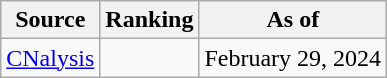<table class="wikitable" style="text-align:center">
<tr>
<th>Source</th>
<th>Ranking</th>
<th>As of</th>
</tr>
<tr>
<td align=left><a href='#'>CNalysis</a></td>
<td></td>
<td>February 29, 2024</td>
</tr>
</table>
